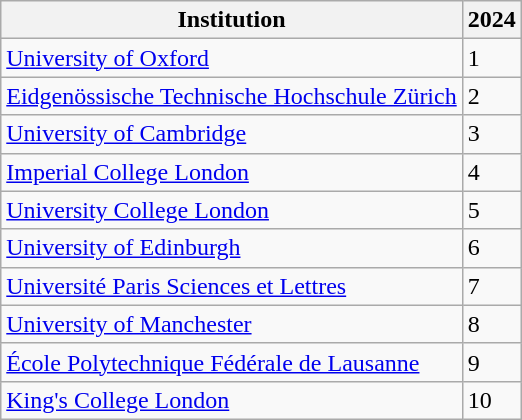<table class="wikitable sortable">
<tr>
<th>Institution</th>
<th>2024</th>
</tr>
<tr>
<td> <a href='#'>University of Oxford</a></td>
<td>1</td>
</tr>
<tr>
<td> <a href='#'>Eidgenössische Technische Hochschule Zürich</a></td>
<td>2</td>
</tr>
<tr>
<td> <a href='#'>University of Cambridge</a></td>
<td>3</td>
</tr>
<tr>
<td> <a href='#'>Imperial College London</a></td>
<td>4</td>
</tr>
<tr>
<td> <a href='#'>University College London</a></td>
<td>5</td>
</tr>
<tr>
<td> <a href='#'>University of Edinburgh</a></td>
<td>6</td>
</tr>
<tr>
<td> <a href='#'>Université Paris Sciences et Lettres</a></td>
<td>7</td>
</tr>
<tr>
<td> <a href='#'>University of Manchester</a></td>
<td>8</td>
</tr>
<tr>
<td> <a href='#'>École Polytechnique Fédérale de Lausanne</a></td>
<td>9</td>
</tr>
<tr>
<td> <a href='#'>King's College London</a></td>
<td>10</td>
</tr>
</table>
